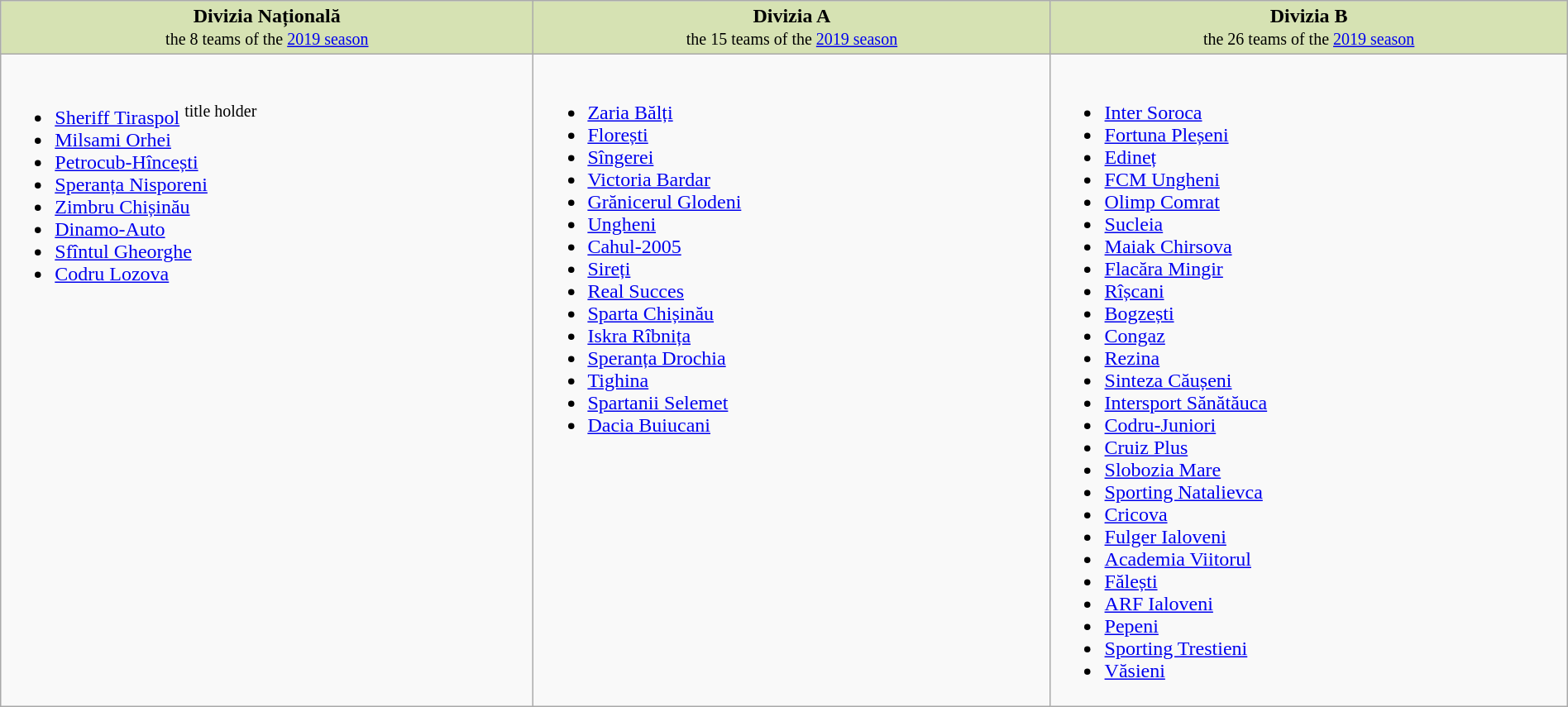<table class="wikitable" style="width:100%">
<tr style="vertical-align:top; background:#d6e2b3; text-align:center;">
<td style="width:34%;"><strong>Divizia Națională</strong><br><small>the 8 teams of the <a href='#'>2019 season</a></small></td>
<td style="width:33%;"><strong>Divizia A</strong><br><small>the 15 teams of the <a href='#'>2019 season</a></small></td>
<td style="width:33%;"><strong>Divizia B</strong><br><small>the 26 teams of the <a href='#'>2019 season</a></small></td>
</tr>
<tr valign="top">
<td><br><ul><li><a href='#'>Sheriff Tiraspol</a> <sup>title holder</sup></li><li><a href='#'>Milsami Orhei</a></li><li><a href='#'>Petrocub-Hîncești</a></li><li><a href='#'>Speranța Nisporeni</a></li><li><a href='#'>Zimbru Chișinău</a></li><li><a href='#'>Dinamo-Auto</a></li><li><a href='#'>Sfîntul Gheorghe</a></li><li><a href='#'>Codru Lozova</a></li></ul></td>
<td><br><ul><li><a href='#'>Zaria Bălți</a></li><li><a href='#'>Florești</a></li><li><a href='#'>Sîngerei</a></li><li><a href='#'>Victoria Bardar</a></li><li><a href='#'>Grănicerul Glodeni</a></li><li><a href='#'>Ungheni</a></li><li><a href='#'>Cahul-2005</a></li><li><a href='#'>Sireți</a></li><li><a href='#'>Real Succes</a></li><li><a href='#'>Sparta Chișinău</a></li><li><a href='#'>Iskra Rîbnița</a></li><li><a href='#'>Speranța Drochia</a></li><li><a href='#'>Tighina</a></li><li><a href='#'>Spartanii Selemet</a></li><li><a href='#'>Dacia Buiucani</a></li></ul></td>
<td><br><ul><li><a href='#'>Inter Soroca</a></li><li><a href='#'>Fortuna Pleșeni</a></li><li><a href='#'>Edineț</a></li><li><a href='#'>FCM Ungheni</a></li><li><a href='#'>Olimp Comrat</a></li><li><a href='#'>Sucleia</a></li><li><a href='#'>Maiak Chirsova</a></li><li><a href='#'>Flacăra Mingir</a></li><li><a href='#'>Rîșcani</a></li><li><a href='#'>Bogzești</a></li><li><a href='#'>Congaz</a></li><li><a href='#'>Rezina</a></li><li><a href='#'>Sinteza Căușeni</a></li><li><a href='#'>Intersport Sănătăuca</a></li><li><a href='#'>Codru-Juniori</a></li><li><a href='#'>Cruiz Plus</a></li><li><a href='#'>Slobozia Mare</a></li><li><a href='#'>Sporting Natalievca</a></li><li><a href='#'>Cricova</a></li><li><a href='#'>Fulger Ialoveni</a></li><li><a href='#'>Academia Viitorul</a></li><li><a href='#'>Fălești</a></li><li><a href='#'>ARF Ialoveni</a></li><li><a href='#'>Pepeni</a></li><li><a href='#'>Sporting Trestieni</a></li><li><a href='#'>Văsieni</a></li></ul></td>
</tr>
</table>
